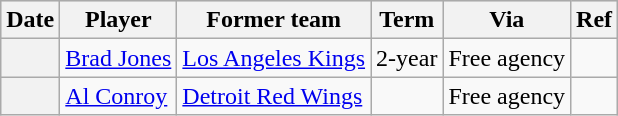<table class="wikitable plainrowheaders">
<tr style="background:#ddd; text-align:center;">
<th>Date</th>
<th>Player</th>
<th>Former team</th>
<th>Term</th>
<th>Via</th>
<th>Ref</th>
</tr>
<tr>
<th scope="row"></th>
<td><a href='#'>Brad Jones</a></td>
<td><a href='#'>Los Angeles Kings</a></td>
<td>2-year</td>
<td>Free agency</td>
<td></td>
</tr>
<tr>
<th scope="row"></th>
<td><a href='#'>Al Conroy</a></td>
<td><a href='#'>Detroit Red Wings</a></td>
<td></td>
<td>Free agency</td>
<td></td>
</tr>
</table>
